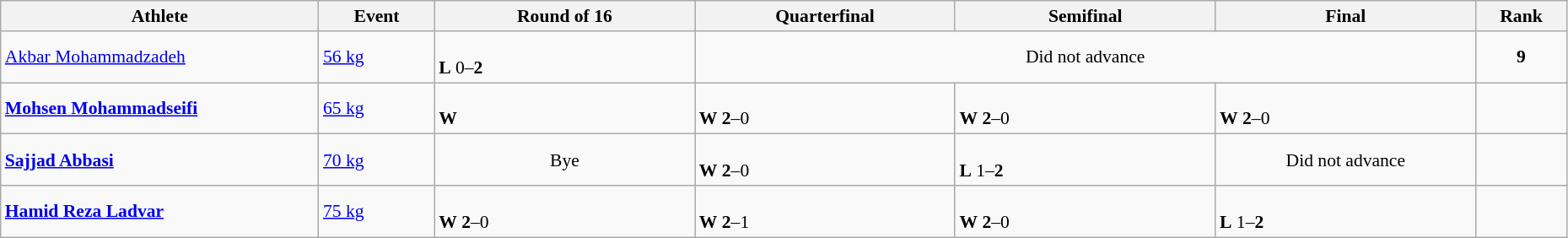<table class="wikitable" width="98%" style="text-align:left; font-size:90%">
<tr>
<th width="11%">Athlete</th>
<th width="4%">Event</th>
<th width="9%">Round of 16</th>
<th width="9%">Quarterfinal</th>
<th width="9%">Semifinal</th>
<th width="9%">Final</th>
<th width="3%">Rank</th>
</tr>
<tr>
<td><a href='#'>Akbar Mohammadzadeh</a></td>
<td><a href='#'>56 kg</a></td>
<td><br><strong>L</strong> 0–<strong>2</strong></td>
<td align=center colspan=3>Did not advance</td>
<td align=center><strong>9</strong></td>
</tr>
<tr>
<td><strong><a href='#'>Mohsen Mohammadseifi</a></strong></td>
<td><a href='#'>65 kg</a></td>
<td><br><strong>W</strong> </td>
<td><br><strong>W</strong> <strong>2</strong>–0</td>
<td><br><strong>W</strong> <strong>2</strong>–0</td>
<td><br><strong>W</strong> <strong>2</strong>–0</td>
<td align=center></td>
</tr>
<tr>
<td><strong><a href='#'>Sajjad Abbasi</a></strong></td>
<td><a href='#'>70 kg</a></td>
<td align=center>Bye</td>
<td><br><strong>W</strong> <strong>2</strong>–0</td>
<td><br><strong>L</strong> 1–<strong>2</strong></td>
<td align=center>Did not advance</td>
<td align=center></td>
</tr>
<tr>
<td><strong><a href='#'>Hamid Reza Ladvar</a></strong></td>
<td><a href='#'>75 kg</a></td>
<td><br><strong>W</strong> <strong>2</strong>–0</td>
<td><br><strong>W</strong> <strong>2</strong>–1</td>
<td><br><strong>W</strong> <strong>2</strong>–0</td>
<td><br><strong>L</strong> 1–<strong>2</strong></td>
<td align=center></td>
</tr>
</table>
